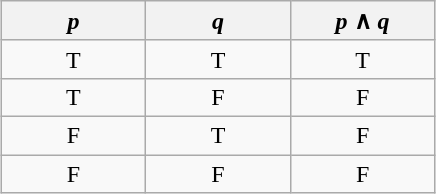<table class="wikitable" style="margin:1em auto; text-align:center;">
<tr>
<th style="width:15%"><em>p</em></th>
<th style="width:15%"><em>q</em></th>
<th style="width:15%"><em>p</em> ∧ <em>q</em></th>
</tr>
<tr>
<td>T</td>
<td>T</td>
<td>T</td>
</tr>
<tr>
<td>T</td>
<td>F</td>
<td>F</td>
</tr>
<tr>
<td>F</td>
<td>T</td>
<td>F</td>
</tr>
<tr>
<td>F</td>
<td>F</td>
<td>F</td>
</tr>
</table>
